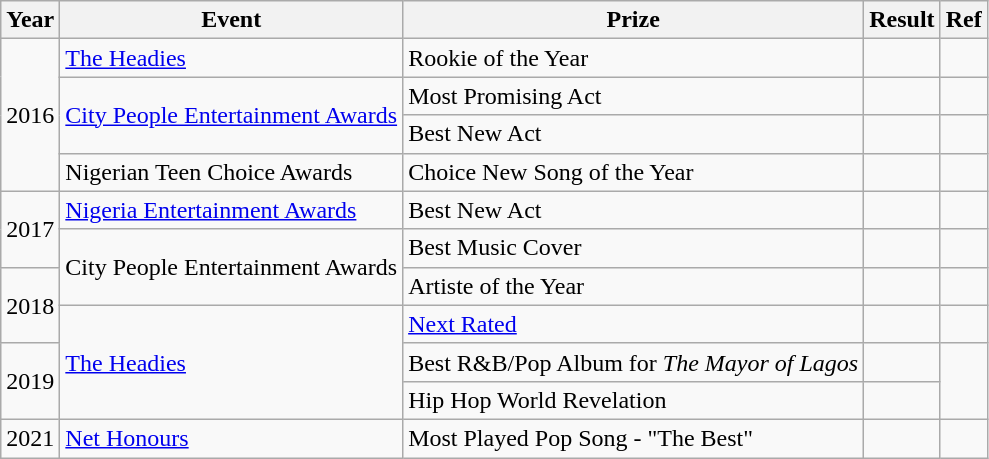<table class="wikitable sortable">
<tr>
<th>Year</th>
<th>Event</th>
<th>Prize</th>
<th>Result</th>
<th>Ref</th>
</tr>
<tr>
<td rowspan="4">2016</td>
<td><a href='#'>The Headies</a></td>
<td>Rookie of the Year</td>
<td></td>
<td></td>
</tr>
<tr>
<td rowspan="2"><a href='#'>City People Entertainment Awards</a></td>
<td>Most Promising Act</td>
<td></td>
<td></td>
</tr>
<tr>
<td>Best New Act</td>
<td></td>
<td></td>
</tr>
<tr>
<td>Nigerian Teen Choice Awards</td>
<td>Choice New Song of the Year</td>
<td></td>
<td></td>
</tr>
<tr>
<td rowspan="2">2017</td>
<td><a href='#'>Nigeria Entertainment Awards</a></td>
<td>Best New Act</td>
<td></td>
<td></td>
</tr>
<tr>
<td rowspan="2">City People Entertainment Awards</td>
<td>Best Music Cover</td>
<td></td>
<td></td>
</tr>
<tr>
<td rowspan="2">2018</td>
<td>Artiste of the Year</td>
<td></td>
<td></td>
</tr>
<tr>
<td rowspan="3"><a href='#'>The Headies</a></td>
<td><a href='#'>Next Rated</a></td>
<td></td>
<td></td>
</tr>
<tr>
<td rowspan="2">2019</td>
<td>Best R&B/Pop Album for <em>The Mayor of Lagos</em></td>
<td></td>
<td rowspan="2"></td>
</tr>
<tr>
<td>Hip Hop World Revelation</td>
<td></td>
</tr>
<tr>
<td>2021</td>
<td><a href='#'>Net Honours</a></td>
<td>Most Played Pop Song - "The Best" </td>
<td></td>
<td></td>
</tr>
</table>
